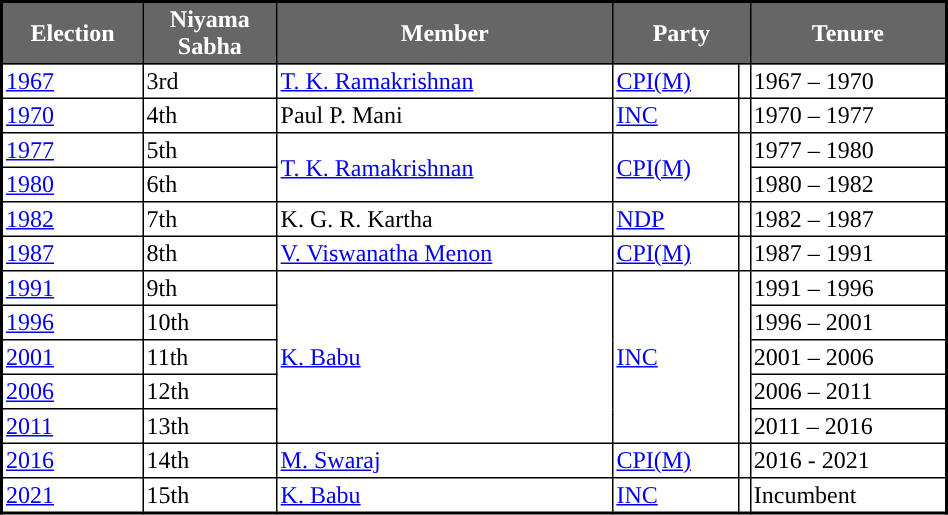<table class="sortable" width="50%" cellpadding="2" cellspacing="0" border="1" style="border-collapse: collapse; border: 2px #000000 solid; font-size: x-big;">
<tr>
<th style="background-color:#666666; color:white">Election</th>
<th style="background-color:#666666; color:white">Niyama<br>Sabha</th>
<th style="background-color:#666666; color:white">Member</th>
<th colspan="2" style="background-color:#666666; color:white">Party</th>
<th style="background-color:#666666; color:white">Tenure</th>
</tr>
<tr>
<td><a href='#'>1967</a></td>
<td>3rd</td>
<td><a href='#'>T. K. Ramakrishnan</a></td>
<td><a href='#'>CPI(M)</a></td>
<td style="background-color: "></td>
<td>1967 – 1970</td>
</tr>
<tr>
<td><a href='#'>1970</a></td>
<td>4th</td>
<td>Paul P. Mani</td>
<td><a href='#'>INC</a></td>
<td style="background-color: "></td>
<td>1970 – 1977</td>
</tr>
<tr>
<td><a href='#'>1977</a></td>
<td>5th</td>
<td rowspan="2"><a href='#'>T. K. Ramakrishnan</a></td>
<td rowspan="2"><a href='#'>CPI(M)</a></td>
<td rowspan="2" style="background-color: "></td>
<td>1977 – 1980</td>
</tr>
<tr>
<td><a href='#'>1980</a></td>
<td>6th</td>
<td>1980 – 1982</td>
</tr>
<tr>
<td><a href='#'>1982</a></td>
<td>7th</td>
<td>K. G. R. Kartha</td>
<td><a href='#'>NDP</a></td>
<td style="background-color: "></td>
<td>1982 – 1987</td>
</tr>
<tr>
<td><a href='#'>1987</a></td>
<td>8th</td>
<td><a href='#'>V. Viswanatha Menon</a></td>
<td><a href='#'>CPI(M)</a></td>
<td style="background-color: "></td>
<td>1987 – 1991</td>
</tr>
<tr>
<td><a href='#'>1991</a></td>
<td>9th</td>
<td rowspan="5"><a href='#'>K. Babu</a></td>
<td rowspan="5"><a href='#'>INC</a></td>
<td rowspan="5" style="background-color: "></td>
<td>1991 – 1996</td>
</tr>
<tr>
<td><a href='#'>1996</a></td>
<td>10th</td>
<td>1996 – 2001</td>
</tr>
<tr>
<td><a href='#'>2001</a></td>
<td>11th</td>
<td>2001 – 2006</td>
</tr>
<tr>
<td><a href='#'>2006</a></td>
<td>12th</td>
<td>2006 – 2011</td>
</tr>
<tr>
<td><a href='#'>2011</a></td>
<td>13th</td>
<td>2011 – 2016</td>
</tr>
<tr>
<td><a href='#'>2016</a></td>
<td>14th</td>
<td><a href='#'>M. Swaraj</a></td>
<td><a href='#'>CPI(M)</a></td>
<td style="background-color: "></td>
<td>2016 - 2021</td>
</tr>
<tr>
<td><a href='#'>2021</a></td>
<td>15th</td>
<td><a href='#'>K. Babu</a></td>
<td><a href='#'>INC</a></td>
<td style="background-color: "></td>
<td>Incumbent</td>
</tr>
</table>
